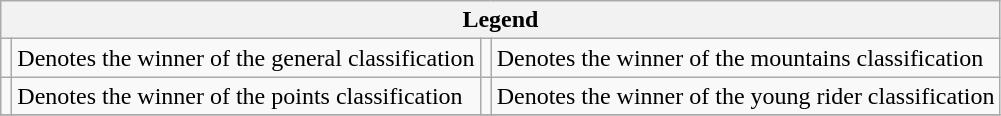<table class="wikitable">
<tr>
<th colspan="4">Legend</th>
</tr>
<tr>
<td></td>
<td>Denotes the winner of the general classification</td>
<td></td>
<td>Denotes the winner of the mountains classification</td>
</tr>
<tr>
<td></td>
<td>Denotes the winner of the points classification</td>
<td></td>
<td>Denotes the winner of the young rider classification</td>
</tr>
<tr>
</tr>
</table>
